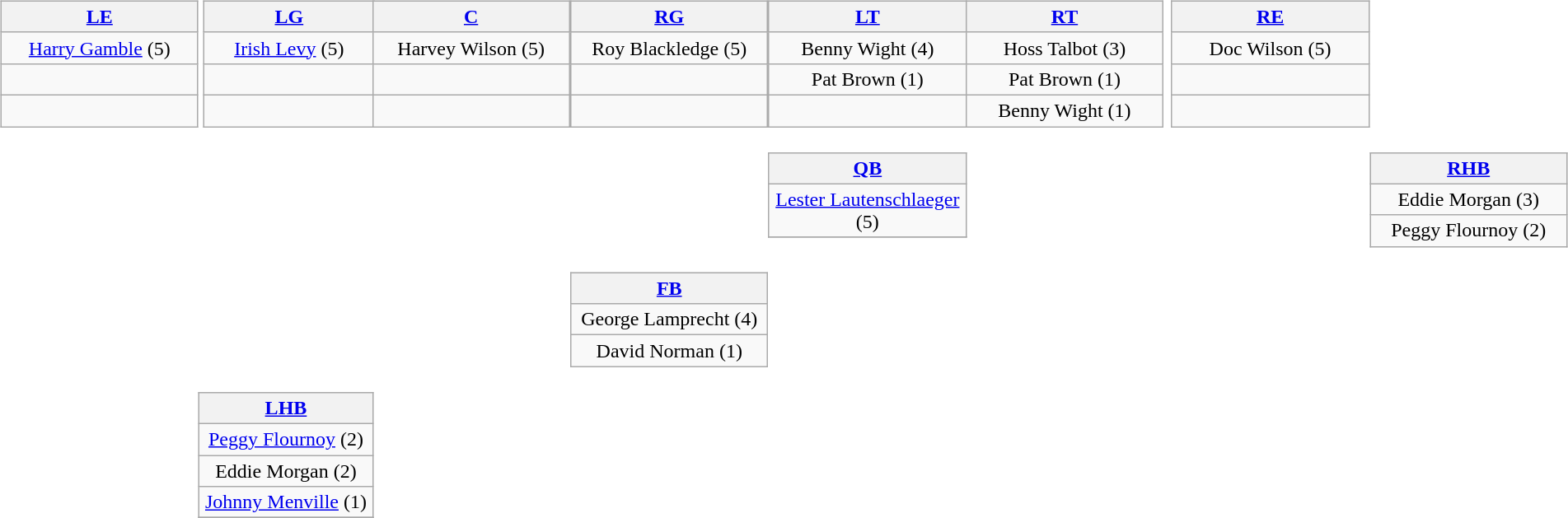<table cellspacing=0 cellpadding=0 class="multicol" role="presentation">
<tr>
<td style="width:12.5%"><br><table class="wikitable" style="text-align:center; width:100%; margin:1px 5px 1px 1px;">
<tr>
<th><a href='#'>LE</a></th>
</tr>
<tr>
<td><a href='#'>Harry Gamble</a> (5)</td>
</tr>
<tr>
<td> </td>
</tr>
<tr>
<td> </td>
</tr>
</table>
</td>
<td style="width:11%"><br><table class="wikitable" style="text-align:center; width:98%; margin:1px -1px 1px 5px;">
<tr>
<th><a href='#'>LG</a></th>
</tr>
<tr>
<td><a href='#'>Irish Levy</a> (5)</td>
</tr>
<tr>
<td> </td>
</tr>
<tr>
<td> </td>
</tr>
</table>
</td>
<td style="width:12.5%"><br><table class="wikitable" style="text-align:center; width:100%; margin:1px -1px 1px 0px;">
<tr>
<th><a href='#'>C</a></th>
</tr>
<tr>
<td>Harvey Wilson (5)</td>
</tr>
<tr>
<td> </td>
</tr>
<tr>
<td> </td>
</tr>
</table>
</td>
<td style="width:12.5%"><br><table class="wikitable" style="text-align:center; width:100%; margin:1px -1px 1px 0px;">
<tr>
<th><a href='#'>RG</a></th>
</tr>
<tr>
<td>Roy Blackledge (5)</td>
</tr>
<tr>
<td> </td>
</tr>
<tr>
<td> </td>
</tr>
</table>
</td>
<td style="width:12.5%"><br><table class="wikitable" style="text-align:center; width:100%; margin:1px -1px 1px 0px;">
<tr>
<th><a href='#'>LT</a></th>
</tr>
<tr>
<td>Benny Wight  (4)</td>
</tr>
<tr>
<td>Pat Brown (1)</td>
</tr>
<tr>
<td> </td>
</tr>
</table>
</td>
<td style="width:12.5%"><br><table class="wikitable" style="text-align:center; width:100%; margin:1px 5px 1px -1px;">
<tr>
<th><a href='#'>RT</a></th>
</tr>
<tr>
<td>Hoss Talbot (3)</td>
</tr>
<tr>
<td>Pat Brown (1)</td>
</tr>
<tr>
<td>Benny Wight (1)</td>
</tr>
</table>
</td>
<td style="width:12.5%"><br><table class="wikitable" style="text-align:center; width:100%; margin:1px 1px 1px 5px;">
<tr>
<th><a href='#'>RE</a></th>
</tr>
<tr>
<td>Doc Wilson (5)</td>
</tr>
<tr>
<td> </td>
</tr>
<tr>
<td> </td>
</tr>
</table>
</td>
<td style="width:12.5%"></td>
</tr>
<tr style="vertical-align:top">
<td></td>
<td></td>
<td></td>
<td></td>
<td><br><table class="wikitable" style="text-align:center; width:100%; margin:1px -1px 1px 0px;">
<tr>
<th><a href='#'>QB</a></th>
</tr>
<tr>
<td><a href='#'>Lester Lautenschlaeger</a> (5)</td>
</tr>
<tr>
</tr>
</table>
</td>
<td></td>
<td></td>
<td><br><table class="wikitable" style="text-align:center; width:100%; margin:1px 1px 1px 5px;">
<tr>
<th><a href='#'>RHB</a></th>
</tr>
<tr>
<td>Eddie Morgan (3)</td>
</tr>
<tr>
<td>Peggy Flournoy (2)</td>
</tr>
</table>
</td>
</tr>
<tr>
<td></td>
<td></td>
<td></td>
<td><br><table class="wikitable" style="text-align:center; width:100%; margin:1px -1px 1px 0px;">
<tr>
<th><a href='#'>FB</a></th>
</tr>
<tr>
<td>George Lamprecht (4)</td>
</tr>
<tr>
<td>David Norman (1)</td>
</tr>
</table>
</td>
<td></td>
<td></td>
</tr>
<tr>
<td></td>
<td><br><table class="wikitable" style="text-align:center; width:100%; margin:1px 1px 1px 1px;">
<tr>
<th><a href='#'>LHB</a></th>
</tr>
<tr>
<td><a href='#'>Peggy Flournoy</a> (2)</td>
</tr>
<tr>
<td>Eddie Morgan (2)</td>
</tr>
<tr>
<td><a href='#'>Johnny Menville</a> (1)</td>
</tr>
<tr>
</tr>
</table>
</td>
</tr>
<tr>
</tr>
</table>
